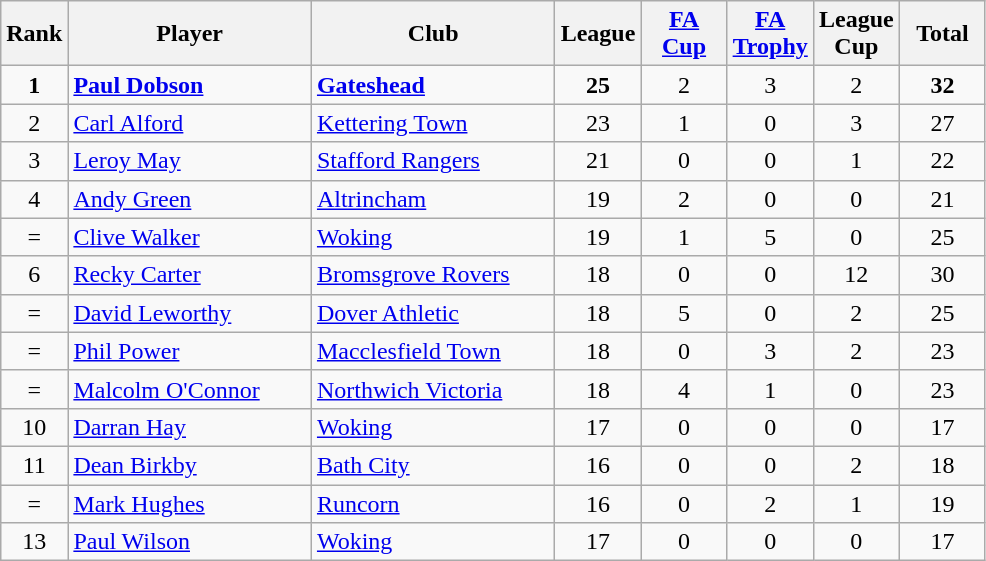<table class="wikitable" style="text-align: center;">
<tr>
<th width=20>Rank</th>
<th width=155>Player</th>
<th width=155>Club</th>
<th width=50>League</th>
<th width=50><a href='#'>FA Cup</a></th>
<th width=50><a href='#'>FA Trophy</a></th>
<th width=50>League Cup</th>
<th width=50>Total</th>
</tr>
<tr>
<td><strong>1</strong></td>
<td align=left><strong> <a href='#'>Paul Dobson</a> </strong></td>
<td align=left><strong> <a href='#'>Gateshead</a> </strong></td>
<td><strong>25</strong></td>
<td>2</td>
<td>3</td>
<td>2</td>
<td><strong>32</strong></td>
</tr>
<tr>
<td>2</td>
<td align=left><a href='#'>Carl Alford</a></td>
<td align=left><a href='#'>Kettering Town</a></td>
<td>23</td>
<td>1</td>
<td>0</td>
<td>3</td>
<td>27</td>
</tr>
<tr>
<td>3</td>
<td align=left><a href='#'>Leroy May</a></td>
<td align=left><a href='#'>Stafford Rangers</a></td>
<td>21</td>
<td>0</td>
<td>0</td>
<td>1</td>
<td>22</td>
</tr>
<tr>
<td>4</td>
<td align=left><a href='#'>Andy Green</a></td>
<td align=left><a href='#'>Altrincham</a></td>
<td>19</td>
<td>2</td>
<td>0</td>
<td>0</td>
<td>21</td>
</tr>
<tr>
<td>=</td>
<td align=left><a href='#'>Clive Walker</a></td>
<td align=left><a href='#'>Woking</a></td>
<td>19</td>
<td>1</td>
<td>5</td>
<td>0</td>
<td>25</td>
</tr>
<tr>
<td>6</td>
<td align=left><a href='#'>Recky Carter</a></td>
<td align=left><a href='#'>Bromsgrove Rovers</a></td>
<td>18</td>
<td>0</td>
<td>0</td>
<td>12</td>
<td>30</td>
</tr>
<tr>
<td>=</td>
<td align=left><a href='#'>David Leworthy</a></td>
<td align=left><a href='#'>Dover Athletic</a></td>
<td>18</td>
<td>5</td>
<td>0</td>
<td>2</td>
<td>25</td>
</tr>
<tr>
<td>=</td>
<td align=left><a href='#'>Phil Power</a></td>
<td align=left><a href='#'>Macclesfield Town</a></td>
<td>18</td>
<td>0</td>
<td>3</td>
<td>2</td>
<td>23</td>
</tr>
<tr>
<td>=</td>
<td align=left><a href='#'>Malcolm O'Connor</a></td>
<td align=left><a href='#'>Northwich Victoria</a></td>
<td>18</td>
<td>4</td>
<td>1</td>
<td>0</td>
<td>23</td>
</tr>
<tr>
<td>10</td>
<td align=left><a href='#'>Darran Hay</a></td>
<td align=left><a href='#'>Woking</a></td>
<td>17</td>
<td>0</td>
<td>0</td>
<td>0</td>
<td>17</td>
</tr>
<tr>
<td>11</td>
<td align=left><a href='#'>Dean Birkby</a></td>
<td align=left><a href='#'>Bath City</a></td>
<td>16</td>
<td>0</td>
<td>0</td>
<td>2</td>
<td>18</td>
</tr>
<tr>
<td>=</td>
<td align=left><a href='#'>Mark Hughes</a></td>
<td align=left><a href='#'>Runcorn</a></td>
<td>16</td>
<td>0</td>
<td>2</td>
<td>1</td>
<td>19</td>
</tr>
<tr>
<td>13</td>
<td align=left><a href='#'>Paul Wilson</a></td>
<td align=left><a href='#'>Woking</a></td>
<td>17</td>
<td>0</td>
<td>0</td>
<td>0</td>
<td>17</td>
</tr>
</table>
